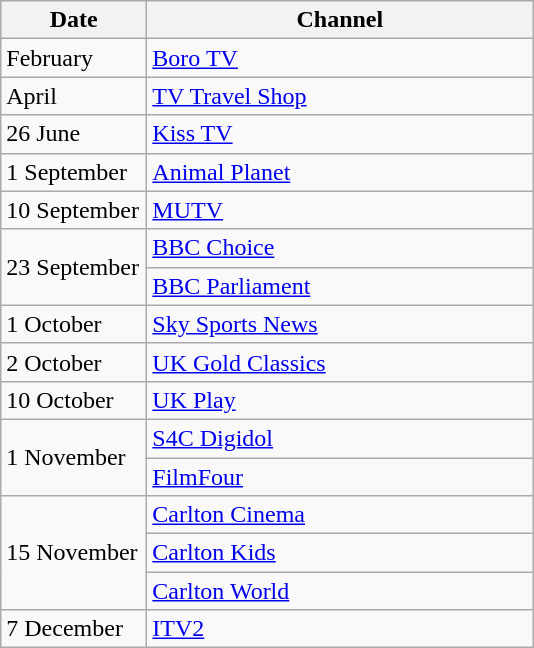<table class="wikitable">
<tr>
<th width=90>Date</th>
<th width=250>Channel</th>
</tr>
<tr>
<td>February</td>
<td><a href='#'>Boro TV</a></td>
</tr>
<tr>
<td>April</td>
<td><a href='#'>TV Travel Shop</a></td>
</tr>
<tr>
<td>26 June</td>
<td><a href='#'>Kiss TV</a></td>
</tr>
<tr>
<td>1 September</td>
<td><a href='#'>Animal Planet</a></td>
</tr>
<tr>
<td>10 September</td>
<td><a href='#'>MUTV</a></td>
</tr>
<tr>
<td rowspan="2">23 September</td>
<td><a href='#'>BBC Choice</a></td>
</tr>
<tr>
<td><a href='#'>BBC Parliament</a></td>
</tr>
<tr>
<td>1 October</td>
<td><a href='#'>Sky Sports News</a></td>
</tr>
<tr>
<td>2 October</td>
<td><a href='#'>UK Gold Classics</a></td>
</tr>
<tr>
<td>10 October</td>
<td><a href='#'>UK Play</a></td>
</tr>
<tr>
<td rowspan="2">1 November</td>
<td><a href='#'>S4C Digidol</a></td>
</tr>
<tr>
<td><a href='#'>FilmFour</a></td>
</tr>
<tr>
<td rowspan="3">15 November</td>
<td><a href='#'>Carlton Cinema</a></td>
</tr>
<tr>
<td><a href='#'>Carlton Kids</a></td>
</tr>
<tr>
<td><a href='#'>Carlton World</a></td>
</tr>
<tr>
<td>7 December</td>
<td><a href='#'>ITV2</a></td>
</tr>
</table>
